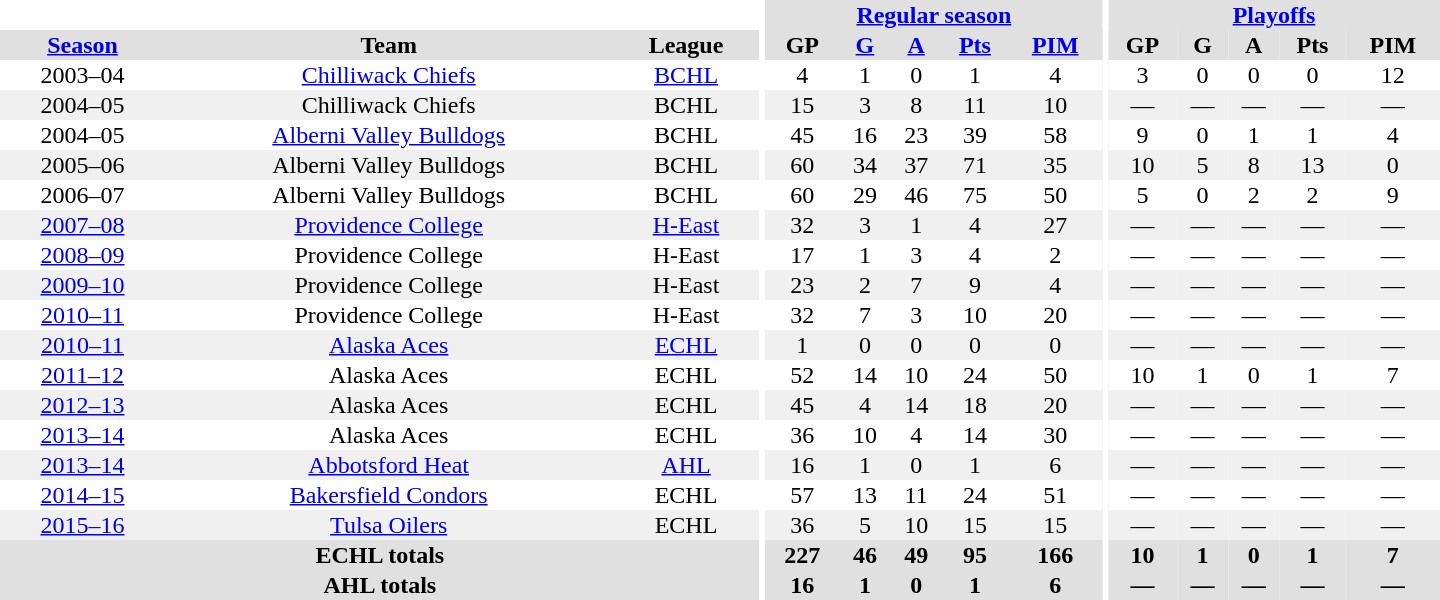<table border="0" cellpadding="1" cellspacing="0" style="text-align:center; width:60em">
<tr style="background:#e0e0e0;">
<th colspan="3" style="background:#fff;"></th>
<th rowspan="99" style="background:#fff;"></th>
<th colspan="5"><a href='#'>Regular season</a></th>
<th rowspan="99" style="background:#fff;"></th>
<th colspan="5"><a href='#'>Playoffs</a></th>
</tr>
<tr style="background:#e0e0e0;">
<th><a href='#'>Season</a></th>
<th>Team</th>
<th>League</th>
<th>GP</th>
<th><a href='#'>G</a></th>
<th><a href='#'>A</a></th>
<th><a href='#'>Pts</a></th>
<th><a href='#'>PIM</a></th>
<th>GP</th>
<th>G</th>
<th>A</th>
<th>Pts</th>
<th>PIM</th>
</tr>
<tr>
<td>2003–04</td>
<td><a href='#'>Chilliwack Chiefs</a></td>
<td><a href='#'>BCHL</a></td>
<td>4</td>
<td>1</td>
<td>0</td>
<td>1</td>
<td>4</td>
<td>3</td>
<td>0</td>
<td>0</td>
<td>0</td>
<td>12</td>
</tr>
<tr bgcolor="#f0f0f0">
<td>2004–05</td>
<td>Chilliwack Chiefs</td>
<td>BCHL</td>
<td>15</td>
<td>3</td>
<td>8</td>
<td>11</td>
<td>10</td>
<td>—</td>
<td>—</td>
<td>—</td>
<td>—</td>
<td>—</td>
</tr>
<tr>
<td>2004–05</td>
<td><a href='#'>Alberni Valley Bulldogs</a></td>
<td>BCHL</td>
<td>45</td>
<td>16</td>
<td>23</td>
<td>39</td>
<td>58</td>
<td>9</td>
<td>0</td>
<td>1</td>
<td>1</td>
<td>4</td>
</tr>
<tr bgcolor="#f0f0f0">
<td>2005–06</td>
<td>Alberni Valley Bulldogs</td>
<td>BCHL</td>
<td>60</td>
<td>34</td>
<td>37</td>
<td>71</td>
<td>35</td>
<td>10</td>
<td>5</td>
<td>8</td>
<td>13</td>
<td>0</td>
</tr>
<tr>
<td>2006–07</td>
<td>Alberni Valley Bulldogs</td>
<td>BCHL</td>
<td>60</td>
<td>29</td>
<td>46</td>
<td>75</td>
<td>50</td>
<td>5</td>
<td>0</td>
<td>2</td>
<td>2</td>
<td>9</td>
</tr>
<tr bgcolor="#f0f0f0">
<td><a href='#'>2007–08</a></td>
<td><a href='#'>Providence College</a></td>
<td><a href='#'>H-East</a></td>
<td>32</td>
<td>3</td>
<td>1</td>
<td>4</td>
<td>27</td>
<td>—</td>
<td>—</td>
<td>—</td>
<td>—</td>
<td>—</td>
</tr>
<tr>
<td><a href='#'>2008–09</a></td>
<td>Providence College</td>
<td>H-East</td>
<td>17</td>
<td>1</td>
<td>3</td>
<td>4</td>
<td>2</td>
<td>—</td>
<td>—</td>
<td>—</td>
<td>—</td>
<td>—</td>
</tr>
<tr bgcolor="#f0f0f0">
<td><a href='#'>2009–10</a></td>
<td>Providence College</td>
<td>H-East</td>
<td>23</td>
<td>2</td>
<td>7</td>
<td>9</td>
<td>4</td>
<td>—</td>
<td>—</td>
<td>—</td>
<td>—</td>
<td>—</td>
</tr>
<tr>
<td><a href='#'>2010–11</a></td>
<td>Providence College</td>
<td>H-East</td>
<td>32</td>
<td>7</td>
<td>3</td>
<td>10</td>
<td>20</td>
<td>—</td>
<td>—</td>
<td>—</td>
<td>—</td>
<td>—</td>
</tr>
<tr bgcolor="#f0f0f0">
<td><a href='#'>2010–11</a></td>
<td><a href='#'>Alaska Aces</a></td>
<td><a href='#'>ECHL</a></td>
<td>1</td>
<td>0</td>
<td>0</td>
<td>0</td>
<td>0</td>
<td>—</td>
<td>—</td>
<td>—</td>
<td>—</td>
<td>—</td>
</tr>
<tr>
<td><a href='#'>2011–12</a></td>
<td>Alaska Aces</td>
<td>ECHL</td>
<td>52</td>
<td>14</td>
<td>10</td>
<td>24</td>
<td>50</td>
<td>10</td>
<td>1</td>
<td>0</td>
<td>1</td>
<td>7</td>
</tr>
<tr bgcolor="#f0f0f0">
<td><a href='#'>2012–13</a></td>
<td>Alaska Aces</td>
<td>ECHL</td>
<td>45</td>
<td>4</td>
<td>14</td>
<td>18</td>
<td>20</td>
<td>—</td>
<td>—</td>
<td>—</td>
<td>—</td>
<td>—</td>
</tr>
<tr>
<td><a href='#'>2013–14</a></td>
<td>Alaska Aces</td>
<td>ECHL</td>
<td>36</td>
<td>10</td>
<td>4</td>
<td>14</td>
<td>30</td>
<td>—</td>
<td>—</td>
<td>—</td>
<td>—</td>
<td>—</td>
</tr>
<tr bgcolor="#f0f0f0">
<td><a href='#'>2013–14</a></td>
<td><a href='#'>Abbotsford Heat</a></td>
<td><a href='#'>AHL</a></td>
<td>16</td>
<td>1</td>
<td>0</td>
<td>1</td>
<td>6</td>
<td>—</td>
<td>—</td>
<td>—</td>
<td>—</td>
<td>—</td>
</tr>
<tr>
<td><a href='#'>2014–15</a></td>
<td><a href='#'>Bakersfield Condors</a></td>
<td>ECHL</td>
<td>57</td>
<td>13</td>
<td>11</td>
<td>24</td>
<td>51</td>
<td>—</td>
<td>—</td>
<td>—</td>
<td>—</td>
<td>—</td>
</tr>
<tr bgcolor="#f0f0f0">
<td><a href='#'>2015–16</a></td>
<td><a href='#'>Tulsa Oilers</a></td>
<td>ECHL</td>
<td>36</td>
<td>5</td>
<td>10</td>
<td>15</td>
<td>15</td>
<td>—</td>
<td>—</td>
<td>—</td>
<td>—</td>
<td>—</td>
</tr>
<tr bgcolor="#e0e0e0">
<th colspan="3">ECHL totals</th>
<th>227</th>
<th>46</th>
<th>49</th>
<th>95</th>
<th>166</th>
<th>10</th>
<th>1</th>
<th>0</th>
<th>1</th>
<th>7</th>
</tr>
<tr bgcolor="#e0e0e0">
<th colspan="3">AHL totals</th>
<th>16</th>
<th>1</th>
<th>0</th>
<th>1</th>
<th>6</th>
<th>—</th>
<th>—</th>
<th>—</th>
<th>—</th>
<th>—</th>
</tr>
</table>
